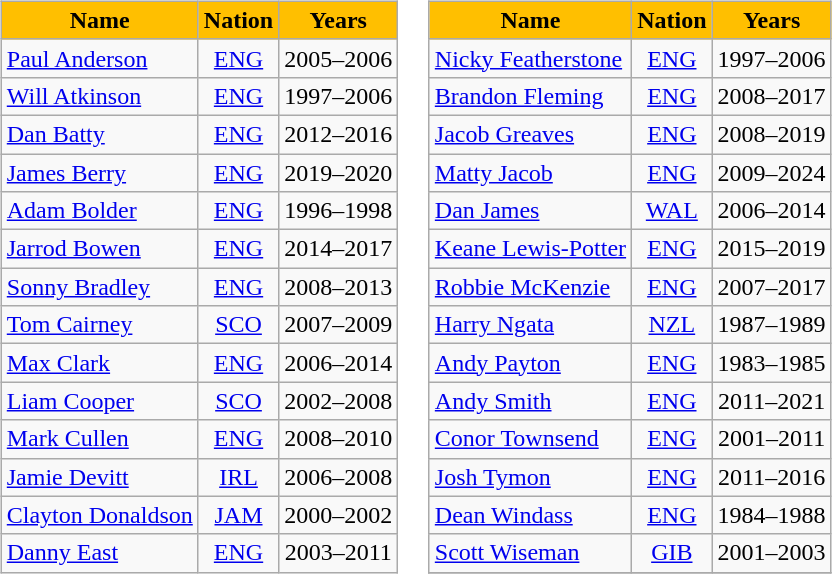<table>
<tr>
<td valign="top"><br><table class="wikitable alternance"  style="text-align: center;">
<tr>
<th style="background-color:#FFBF00; color:000000; border:3px ##;">Name</th>
<th style="background-color:#FFBF00; color:000000; border:3px ##;">Nation</th>
<th style="background-color:#FFBF00; color:000000; border:3px ##;">Years</th>
</tr>
<tr>
<td align="left"><a href='#'>Paul Anderson</a></td>
<td> <a href='#'>ENG</a></td>
<td>2005–2006</td>
</tr>
<tr>
<td align="left"><a href='#'>Will Atkinson</a></td>
<td> <a href='#'>ENG</a></td>
<td>1997–2006</td>
</tr>
<tr>
<td align="left"><a href='#'>Dan Batty</a></td>
<td> <a href='#'>ENG</a></td>
<td>2012–2016</td>
</tr>
<tr>
<td align="left"><a href='#'>James Berry</a></td>
<td> <a href='#'>ENG</a></td>
<td>2019–2020</td>
</tr>
<tr>
<td align="left"><a href='#'>Adam Bolder</a></td>
<td> <a href='#'>ENG</a></td>
<td>1996–1998</td>
</tr>
<tr>
<td align="left"><a href='#'>Jarrod Bowen</a></td>
<td> <a href='#'>ENG</a></td>
<td>2014–2017</td>
</tr>
<tr>
<td align="left"><a href='#'>Sonny Bradley</a></td>
<td> <a href='#'>ENG</a></td>
<td>2008–2013</td>
</tr>
<tr>
<td align="left"><a href='#'>Tom Cairney</a></td>
<td> <a href='#'>SCO</a></td>
<td>2007–2009</td>
</tr>
<tr>
<td align="left"><a href='#'>Max Clark</a></td>
<td> <a href='#'>ENG</a></td>
<td>2006–2014</td>
</tr>
<tr>
<td align="left"><a href='#'>Liam Cooper</a></td>
<td> <a href='#'>SCO</a></td>
<td>2002–2008</td>
</tr>
<tr>
<td align="left"><a href='#'>Mark Cullen</a></td>
<td> <a href='#'>ENG</a></td>
<td>2008–2010</td>
</tr>
<tr>
<td align="left"><a href='#'>Jamie Devitt</a></td>
<td> <a href='#'>IRL</a></td>
<td>2006–2008</td>
</tr>
<tr>
<td align="left"><a href='#'>Clayton Donaldson</a></td>
<td> <a href='#'>JAM</a></td>
<td>2000–2002</td>
</tr>
<tr>
<td align="left"><a href='#'>Danny East</a></td>
<td> <a href='#'>ENG</a></td>
<td>2003–2011</td>
</tr>
</table>
</td>
<td><br><table class="wikitable alternance">
<tr>
<th style="background-color:#FFBF00; color:000000; border:3px ##;">Name</th>
<th style="background-color:#FFBF00; color:000000; border:3px ##;">Nation</th>
<th style="background-color:#FFBF00; color:000000; border:3px ##;">Years</th>
</tr>
<tr>
<td align="left"><a href='#'>Nicky Featherstone</a></td>
<td align="center"> <a href='#'>ENG</a></td>
<td align="center">1997–2006</td>
</tr>
<tr>
<td align="left"><a href='#'>Brandon Fleming</a></td>
<td align="center"> <a href='#'>ENG</a></td>
<td align="center">2008–2017</td>
</tr>
<tr>
<td align="left"><a href='#'>Jacob Greaves</a></td>
<td align="center"> <a href='#'>ENG</a></td>
<td align="center">2008–2019</td>
</tr>
<tr>
<td align="left"><a href='#'>Matty Jacob</a></td>
<td align="center"> <a href='#'>ENG</a></td>
<td align="center">2009–2024</td>
</tr>
<tr>
<td align="left"><a href='#'>Dan James</a></td>
<td align="center"> <a href='#'>WAL</a></td>
<td align="center">2006–2014</td>
</tr>
<tr>
<td align="left"><a href='#'>Keane Lewis-Potter</a></td>
<td align="center"> <a href='#'>ENG</a></td>
<td align="center">2015–2019</td>
</tr>
<tr>
<td align="left"><a href='#'>Robbie McKenzie</a></td>
<td align="center"> <a href='#'>ENG</a></td>
<td align="center">2007–2017</td>
</tr>
<tr>
<td align="left"><a href='#'>Harry Ngata</a></td>
<td align="center"> <a href='#'>NZL</a></td>
<td align="center">1987–1989</td>
</tr>
<tr>
<td align="left"><a href='#'>Andy Payton</a></td>
<td align="center"> <a href='#'>ENG</a></td>
<td align="center">1983–1985</td>
</tr>
<tr>
<td align="left"><a href='#'>Andy Smith</a></td>
<td align="center"> <a href='#'>ENG</a></td>
<td align="center">2011–2021</td>
</tr>
<tr>
<td align="left"><a href='#'>Conor Townsend</a></td>
<td align="center"> <a href='#'>ENG</a></td>
<td align="center">2001–2011</td>
</tr>
<tr>
<td align="left"><a href='#'>Josh Tymon</a></td>
<td align="center"> <a href='#'>ENG</a></td>
<td align="center">2011–2016</td>
</tr>
<tr>
<td align="left"><a href='#'>Dean Windass</a></td>
<td align="center"> <a href='#'>ENG</a></td>
<td align="center">1984–1988</td>
</tr>
<tr>
<td align="left"><a href='#'>Scott Wiseman</a></td>
<td align="center"> <a href='#'>GIB</a></td>
<td align="center">2001–2003</td>
</tr>
<tr>
</tr>
</table>
</td>
</tr>
</table>
